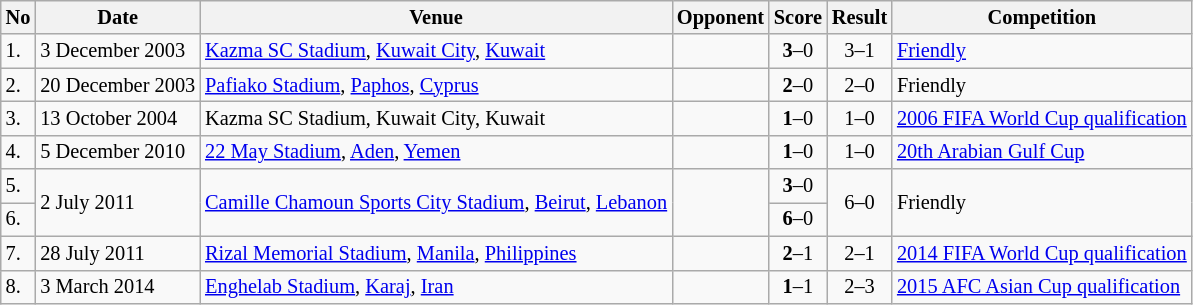<table class="wikitable" style="font-size:85%;">
<tr>
<th>No</th>
<th>Date</th>
<th>Venue</th>
<th>Opponent</th>
<th>Score</th>
<th>Result</th>
<th>Competition</th>
</tr>
<tr>
<td>1.</td>
<td>3 December 2003</td>
<td><a href='#'>Kazma SC Stadium</a>, <a href='#'>Kuwait City</a>, <a href='#'>Kuwait</a></td>
<td></td>
<td align=center><strong>3</strong>–0</td>
<td align=center>3–1</td>
<td><a href='#'>Friendly</a></td>
</tr>
<tr>
<td>2.</td>
<td>20 December 2003</td>
<td><a href='#'>Pafiako Stadium</a>, <a href='#'>Paphos</a>, <a href='#'>Cyprus</a></td>
<td></td>
<td align=center><strong>2</strong>–0</td>
<td align=center>2–0</td>
<td>Friendly</td>
</tr>
<tr>
<td>3.</td>
<td>13 October 2004</td>
<td>Kazma SC Stadium, Kuwait City, Kuwait</td>
<td></td>
<td align=center><strong>1</strong>–0</td>
<td align=center>1–0</td>
<td><a href='#'>2006 FIFA World Cup qualification</a></td>
</tr>
<tr>
<td>4.</td>
<td>5 December 2010</td>
<td><a href='#'>22 May Stadium</a>, <a href='#'>Aden</a>, <a href='#'>Yemen</a></td>
<td></td>
<td align=center><strong>1</strong>–0</td>
<td align=center>1–0</td>
<td><a href='#'>20th Arabian Gulf Cup</a></td>
</tr>
<tr>
<td>5.</td>
<td rowspan="2">2 July 2011</td>
<td rowspan="2"><a href='#'>Camille Chamoun Sports City Stadium</a>, <a href='#'>Beirut</a>, <a href='#'>Lebanon</a></td>
<td rowspan="2"></td>
<td align=center><strong>3</strong>–0</td>
<td rowspan="2" style="text-align:center">6–0</td>
<td rowspan="2">Friendly</td>
</tr>
<tr>
<td>6.</td>
<td align=center><strong>6</strong>–0</td>
</tr>
<tr>
<td>7.</td>
<td>28 July 2011</td>
<td><a href='#'>Rizal Memorial Stadium</a>, <a href='#'>Manila</a>, <a href='#'>Philippines</a></td>
<td></td>
<td align=center><strong>2</strong>–1</td>
<td align=center>2–1</td>
<td><a href='#'>2014 FIFA World Cup qualification</a></td>
</tr>
<tr>
<td>8.</td>
<td>3 March 2014</td>
<td><a href='#'>Enghelab Stadium</a>, <a href='#'>Karaj</a>, <a href='#'>Iran</a></td>
<td></td>
<td align=center><strong>1</strong>–1</td>
<td align=center>2–3</td>
<td><a href='#'>2015 AFC Asian Cup qualification</a></td>
</tr>
</table>
